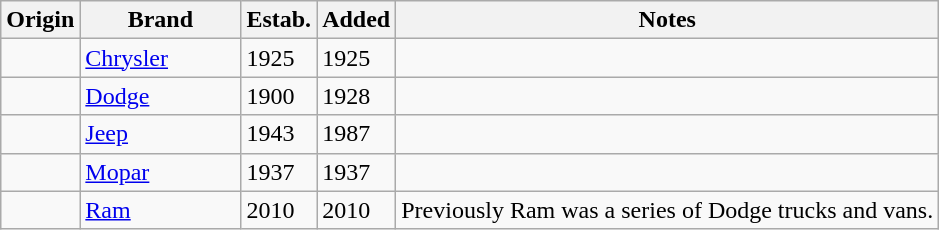<table class="wikitable sortable">
<tr>
<th width= px>Origin</th>
<th width=100px>Brand</th>
<th>Estab.</th>
<th width=px>Added</th>
<th>Notes</th>
</tr>
<tr>
<td></td>
<td><a href='#'>Chrysler</a></td>
<td>1925</td>
<td>1925</td>
<td></td>
</tr>
<tr>
<td></td>
<td><a href='#'>Dodge</a></td>
<td>1900</td>
<td>1928</td>
<td></td>
</tr>
<tr>
<td></td>
<td><a href='#'>Jeep</a></td>
<td>1943</td>
<td>1987</td>
<td></td>
</tr>
<tr>
<td></td>
<td><a href='#'>Mopar</a> </td>
<td>1937</td>
<td>1937</td>
<td></td>
</tr>
<tr>
<td></td>
<td><a href='#'>Ram</a></td>
<td>2010</td>
<td>2010</td>
<td>Previously Ram was a series of Dodge trucks and vans.</td>
</tr>
</table>
